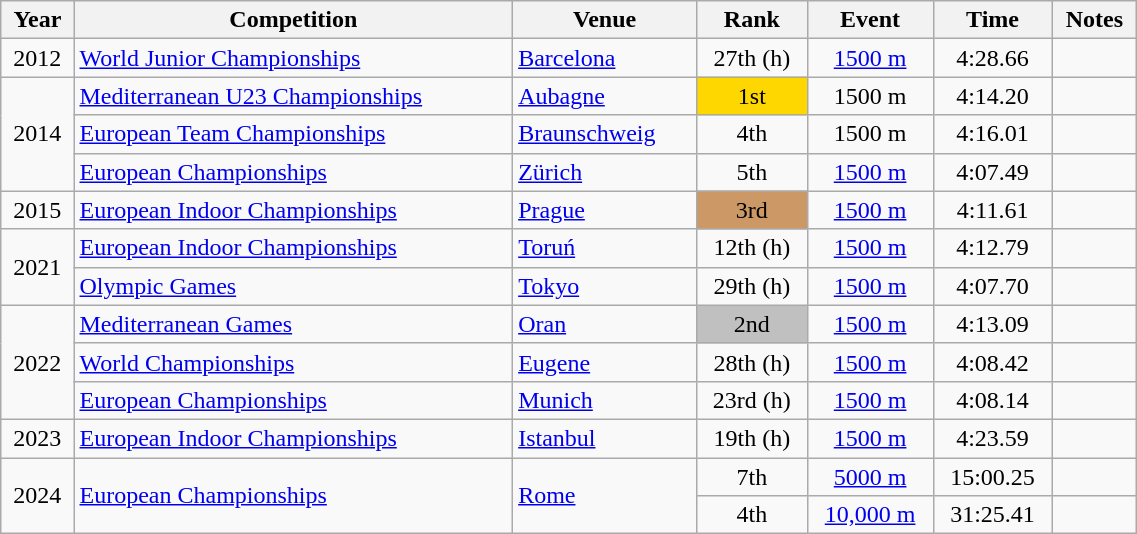<table class="wikitable" width=60% style="font-size:100%; text-align:center;">
<tr>
<th>Year</th>
<th>Competition</th>
<th>Venue</th>
<th>Rank</th>
<th>Event</th>
<th>Time</th>
<th>Notes</th>
</tr>
<tr>
<td>2012</td>
<td align=left><a href='#'>World Junior Championships</a></td>
<td align=left> <a href='#'>Barcelona</a></td>
<td>27th (h)</td>
<td><a href='#'>1500 m</a></td>
<td>4:28.66</td>
<td></td>
</tr>
<tr>
<td rowspan=3>2014</td>
<td align=left><a href='#'>Mediterranean U23 Championships</a></td>
<td align=left> <a href='#'>Aubagne</a></td>
<td bgcolor=gold>1st</td>
<td>1500 m</td>
<td>4:14.20</td>
<td></td>
</tr>
<tr>
<td align=left><a href='#'>European Team Championships</a></td>
<td align=left> <a href='#'>Braunschweig</a></td>
<td>4th</td>
<td>1500 m</td>
<td>4:16.01</td>
<td></td>
</tr>
<tr>
<td align=left><a href='#'>European Championships</a></td>
<td align=left> <a href='#'>Zürich</a></td>
<td>5th</td>
<td><a href='#'>1500 m</a></td>
<td>4:07.49</td>
<td></td>
</tr>
<tr>
<td>2015</td>
<td align=left><a href='#'>European Indoor Championships</a></td>
<td align=left> <a href='#'>Prague</a></td>
<td bgcolor=cc9966>3rd</td>
<td><a href='#'>1500 m</a></td>
<td>4:11.61</td>
<td></td>
</tr>
<tr>
<td rowspan=2>2021</td>
<td align=left><a href='#'>European Indoor Championships</a></td>
<td align=left> <a href='#'>Toruń</a></td>
<td>12th (h)</td>
<td><a href='#'>1500 m</a></td>
<td>4:12.79</td>
<td></td>
</tr>
<tr>
<td align=left><a href='#'>Olympic Games</a></td>
<td align=left> <a href='#'>Tokyo</a></td>
<td>29th (h)</td>
<td><a href='#'>1500 m</a></td>
<td>4:07.70</td>
<td></td>
</tr>
<tr>
<td rowspan=3>2022</td>
<td align=left><a href='#'>Mediterranean Games</a></td>
<td align=left> <a href='#'>Oran</a></td>
<td bgcolor=silver>2nd</td>
<td><a href='#'>1500 m</a></td>
<td>4:13.09</td>
<td></td>
</tr>
<tr>
<td align=left><a href='#'>World Championships</a></td>
<td align=left> <a href='#'>Eugene</a></td>
<td>28th (h)</td>
<td><a href='#'>1500 m</a></td>
<td>4:08.42</td>
<td></td>
</tr>
<tr>
<td align=left><a href='#'>European Championships</a></td>
<td align=left> <a href='#'>Munich</a></td>
<td>23rd (h)</td>
<td><a href='#'>1500 m</a></td>
<td>4:08.14</td>
<td></td>
</tr>
<tr>
<td>2023</td>
<td align=left><a href='#'>European Indoor Championships</a></td>
<td align=left> <a href='#'>Istanbul</a></td>
<td>19th (h)</td>
<td><a href='#'>1500 m</a></td>
<td>4:23.59</td>
<td></td>
</tr>
<tr>
<td rowspan=2>2024</td>
<td rowspan=2 align=left><a href='#'>European Championships</a></td>
<td rowspan=2 align=left> <a href='#'>Rome</a></td>
<td>7th</td>
<td><a href='#'>5000 m</a></td>
<td>15:00.25</td>
<td></td>
</tr>
<tr>
<td>4th</td>
<td><a href='#'>10,000 m</a></td>
<td>31:25.41</td>
<td></td>
</tr>
</table>
